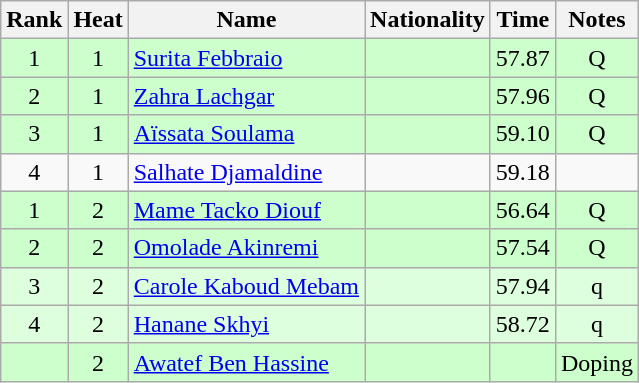<table class="wikitable sortable" style="text-align:center">
<tr>
<th>Rank</th>
<th>Heat</th>
<th>Name</th>
<th>Nationality</th>
<th>Time</th>
<th>Notes</th>
</tr>
<tr bgcolor=ccffcc>
<td>1</td>
<td>1</td>
<td align=left><a href='#'>Surita Febbraio</a></td>
<td align=left></td>
<td>57.87</td>
<td>Q</td>
</tr>
<tr bgcolor=ccffcc>
<td>2</td>
<td>1</td>
<td align=left><a href='#'>Zahra Lachgar</a></td>
<td align=left></td>
<td>57.96</td>
<td>Q</td>
</tr>
<tr bgcolor=ccffcc>
<td>3</td>
<td>1</td>
<td align=left><a href='#'>Aïssata Soulama</a></td>
<td align=left></td>
<td>59.10</td>
<td>Q</td>
</tr>
<tr>
<td>4</td>
<td>1</td>
<td align=left><a href='#'>Salhate Djamaldine</a></td>
<td align=left></td>
<td>59.18</td>
<td></td>
</tr>
<tr bgcolor=ccffcc>
<td>1</td>
<td>2</td>
<td align=left><a href='#'>Mame Tacko Diouf</a></td>
<td align=left></td>
<td>56.64</td>
<td>Q</td>
</tr>
<tr bgcolor=ccffcc>
<td>2</td>
<td>2</td>
<td align=left><a href='#'>Omolade Akinremi</a></td>
<td align=left></td>
<td>57.54</td>
<td>Q</td>
</tr>
<tr bgcolor=ddffdd>
<td>3</td>
<td>2</td>
<td align=left><a href='#'>Carole Kaboud Mebam</a></td>
<td align=left></td>
<td>57.94</td>
<td>q</td>
</tr>
<tr bgcolor=ddffdd>
<td>4</td>
<td>2</td>
<td align=left><a href='#'>Hanane Skhyi</a></td>
<td align=left></td>
<td>58.72</td>
<td>q</td>
</tr>
<tr bgcolor=ccffcc>
<td></td>
<td>2</td>
<td align=left><a href='#'>Awatef Ben Hassine</a></td>
<td align=left></td>
<td></td>
<td>Doping</td>
</tr>
</table>
